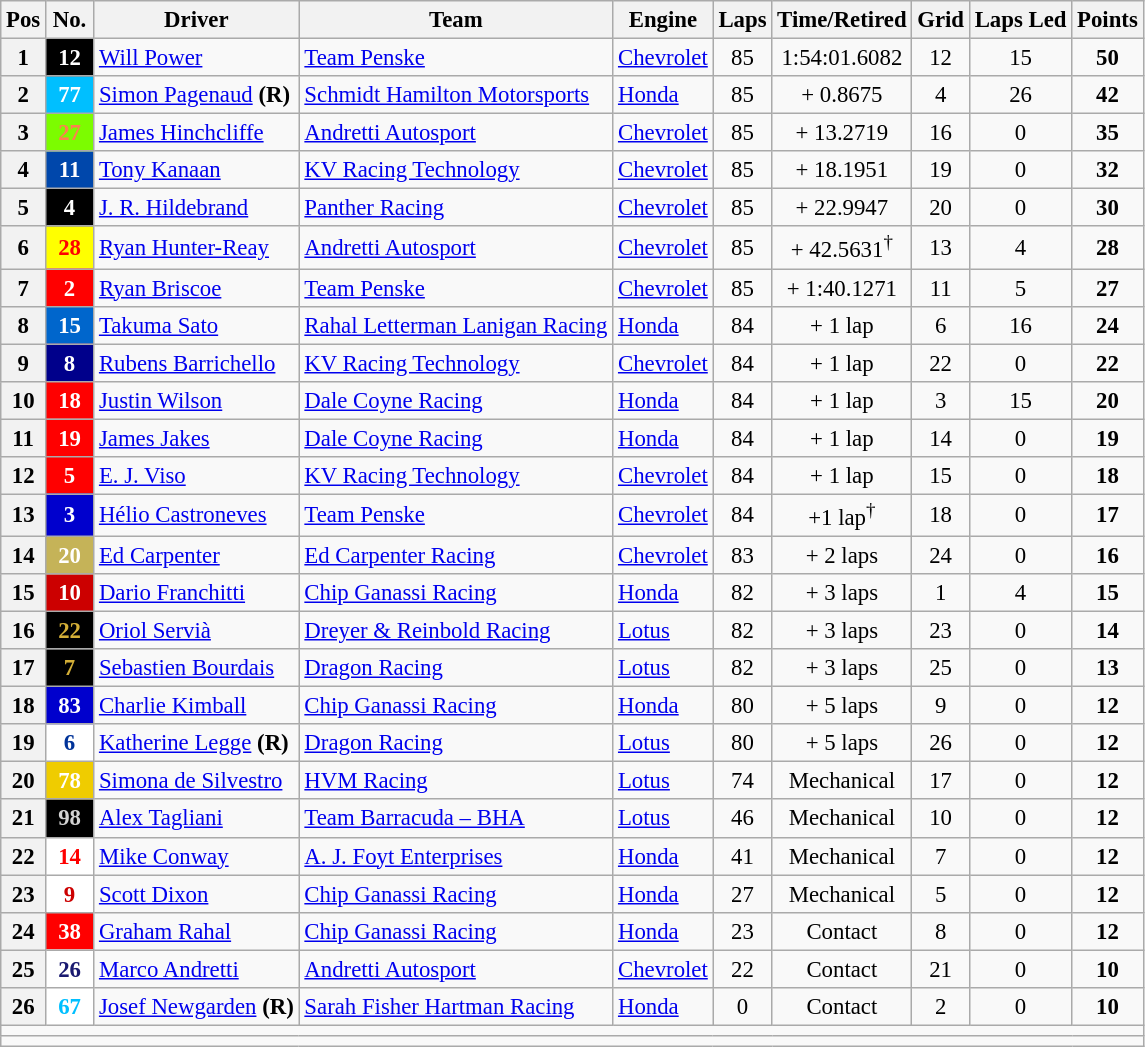<table class="wikitable" style="font-size: 95%">
<tr>
<th>Pos</th>
<th>No.</th>
<th>Driver</th>
<th>Team</th>
<th>Engine</th>
<th>Laps</th>
<th>Time/Retired</th>
<th>Grid</th>
<th>Laps Led</th>
<th>Points</th>
</tr>
<tr>
<th>1</th>
<td style="background:black; color:white;" align="center"><strong>12</strong></td>
<td> <a href='#'>Will Power</a></td>
<td><a href='#'>Team Penske</a></td>
<td><a href='#'>Chevrolet</a></td>
<td align=center>85</td>
<td align=center>1:54:01.6082</td>
<td align=center>12</td>
<td align=center>15</td>
<td align=center><strong>50</strong></td>
</tr>
<tr>
<th>2</th>
<td style="background:deepskyblue; color:white;" align="center"><strong>77</strong></td>
<td> <a href='#'>Simon Pagenaud</a> <strong>(R)</strong></td>
<td><a href='#'>Schmidt Hamilton Motorsports</a></td>
<td><a href='#'>Honda</a></td>
<td align=center>85</td>
<td align=center>+ 0.8675</td>
<td align=center>4</td>
<td align=center>26</td>
<td align=center><strong>42</strong></td>
</tr>
<tr>
<th>3</th>
<td style="background:lawngreen; color:coral;" align="center"><strong>27</strong></td>
<td> <a href='#'>James Hinchcliffe</a></td>
<td><a href='#'>Andretti Autosport</a></td>
<td><a href='#'>Chevrolet</a></td>
<td align=center>85</td>
<td align=center>+ 13.2719</td>
<td align=center>16</td>
<td align=center>0</td>
<td align=center><strong>35</strong></td>
</tr>
<tr>
<th>4</th>
<td style="background:#0047AB; color:white;" align="center"><strong>11</strong></td>
<td> <a href='#'>Tony Kanaan</a></td>
<td><a href='#'>KV Racing Technology</a></td>
<td><a href='#'>Chevrolet</a></td>
<td align=center>85</td>
<td align=center>+ 18.1951</td>
<td align=center>19</td>
<td align=center>0</td>
<td align=center><strong>32</strong></td>
</tr>
<tr>
<th>5</th>
<td style="background:black; color:white;" align="center"><strong>4</strong></td>
<td> <a href='#'>J. R. Hildebrand</a></td>
<td><a href='#'>Panther Racing</a></td>
<td><a href='#'>Chevrolet</a></td>
<td align=center>85</td>
<td align=center>+ 22.9947</td>
<td align=center>20</td>
<td align=center>0</td>
<td align=center><strong>30</strong></td>
</tr>
<tr>
<th>6</th>
<td style="background:yellow; color:red;" align="center"><strong>28</strong></td>
<td> <a href='#'>Ryan Hunter-Reay</a></td>
<td><a href='#'>Andretti Autosport</a></td>
<td><a href='#'>Chevrolet</a></td>
<td align=center>85</td>
<td align=center>+ 42.5631<sup>†</sup></td>
<td align=center>13</td>
<td align=center>4</td>
<td align=center><strong>28</strong></td>
</tr>
<tr>
<th>7</th>
<td style="background:red; color:white;" align=center><strong>2</strong></td>
<td> <a href='#'>Ryan Briscoe</a></td>
<td><a href='#'>Team Penske</a></td>
<td><a href='#'>Chevrolet</a></td>
<td align=center>85</td>
<td align=center>+ 1:40.1271</td>
<td align=center>11</td>
<td align=center>5</td>
<td align=center><strong>27</strong></td>
</tr>
<tr>
<th>8</th>
<td style="background:#0066CC; color:white;" align="center"><strong>15</strong></td>
<td> <a href='#'>Takuma Sato</a></td>
<td><a href='#'>Rahal Letterman Lanigan Racing</a></td>
<td><a href='#'>Honda</a></td>
<td align=center>84</td>
<td align=center>+ 1 lap</td>
<td align=center>6</td>
<td align=center>16</td>
<td align=center><strong>24</strong></td>
</tr>
<tr>
<th>9</th>
<td style="background:darkblue; color:white;" align="center"><strong>8</strong></td>
<td> <a href='#'>Rubens Barrichello</a></td>
<td><a href='#'>KV Racing Technology</a></td>
<td><a href='#'>Chevrolet</a></td>
<td align=center>84</td>
<td align=center>+ 1 lap</td>
<td align=center>22</td>
<td align=center>0</td>
<td align=center><strong>22</strong></td>
</tr>
<tr>
<th>10</th>
<td style="background:red; color:white;" align=center><strong>18</strong></td>
<td> <a href='#'>Justin Wilson</a></td>
<td><a href='#'>Dale Coyne Racing</a></td>
<td><a href='#'>Honda</a></td>
<td align=center>84</td>
<td align=center>+ 1 lap</td>
<td align=center>3</td>
<td align=center>15</td>
<td align=center><strong>20</strong></td>
</tr>
<tr>
<th>11</th>
<td style="background:red; color:white;" align="center"><strong>19</strong></td>
<td> <a href='#'>James Jakes</a></td>
<td><a href='#'>Dale Coyne Racing</a></td>
<td><a href='#'>Honda</a></td>
<td align=center>84</td>
<td align=center>+ 1 lap</td>
<td align=center>14</td>
<td align=center>0</td>
<td align=center><strong>19</strong></td>
</tr>
<tr>
<th>12</th>
<td style="background:red; color:white;" align="center"><strong>5</strong></td>
<td> <a href='#'>E. J. Viso</a></td>
<td><a href='#'>KV Racing Technology</a></td>
<td><a href='#'>Chevrolet</a></td>
<td align=center>84</td>
<td align=center>+ 1 lap</td>
<td align=center>15</td>
<td align=center>0</td>
<td align=center><strong>18</strong></td>
</tr>
<tr>
<th>13</th>
<td style="background:mediumblue; color:white;" align=center width="25"><strong>3</strong></td>
<td> <a href='#'>Hélio Castroneves</a></td>
<td><a href='#'>Team Penske</a></td>
<td><a href='#'>Chevrolet</a></td>
<td align=center>84</td>
<td align=center>+1 lap<sup>†</sup></td>
<td align=center>18</td>
<td align=center>0</td>
<td align=center><strong>17</strong></td>
</tr>
<tr>
<th>14</th>
<td style="background:#C5B358; color:white;" align="center"><strong>20</strong></td>
<td> <a href='#'>Ed Carpenter</a></td>
<td><a href='#'>Ed Carpenter Racing</a></td>
<td><a href='#'>Chevrolet</a></td>
<td align=center>83</td>
<td align=center>+ 2 laps</td>
<td align=center>24</td>
<td align=center>0</td>
<td align=center><strong>16</strong></td>
</tr>
<tr>
<th>15</th>
<td style="background:#CC0000; color:white;" align=center><strong>10</strong></td>
<td> <a href='#'>Dario Franchitti</a></td>
<td><a href='#'>Chip Ganassi Racing</a></td>
<td><a href='#'>Honda</a></td>
<td align=center>82</td>
<td align=center>+ 3 laps</td>
<td align=center>1</td>
<td align=center>4</td>
<td align=center><strong>15</strong></td>
</tr>
<tr>
<th>16</th>
<td style="background:black; color:#D4AF37;" align="center"><strong>22</strong></td>
<td> <a href='#'>Oriol Servià</a></td>
<td><a href='#'>Dreyer & Reinbold Racing</a></td>
<td><a href='#'>Lotus</a></td>
<td align=center>82</td>
<td align=center>+ 3 laps</td>
<td align=center>23</td>
<td align=center>0</td>
<td align=center><strong>14</strong></td>
</tr>
<tr>
<th>17</th>
<td style="background:black; color:#D4AF37;" align="center"><strong>7</strong></td>
<td> <a href='#'>Sebastien Bourdais</a></td>
<td><a href='#'>Dragon Racing</a></td>
<td><a href='#'>Lotus</a></td>
<td align=center>82</td>
<td align=center>+ 3 laps</td>
<td align=center>25</td>
<td align=center>0</td>
<td align=center><strong>13</strong></td>
</tr>
<tr>
<th>18</th>
<td style="background:mediumblue; color:white;" align="center"><strong>83</strong></td>
<td> <a href='#'>Charlie Kimball</a></td>
<td><a href='#'>Chip Ganassi Racing</a></td>
<td><a href='#'>Honda</a></td>
<td align=center>80</td>
<td align=center>+ 5 laps</td>
<td align=center>9</td>
<td align=center>0</td>
<td align=center><strong>12</strong></td>
</tr>
<tr>
<th>19</th>
<td style="background:white; color:#003399;" align="center"><strong>6</strong></td>
<td> <a href='#'>Katherine Legge</a> <strong>(R)</strong></td>
<td><a href='#'>Dragon Racing</a></td>
<td><a href='#'>Lotus</a></td>
<td align=center>80</td>
<td align=center>+ 5 laps</td>
<td align=center>26</td>
<td align=center>0</td>
<td align=center><strong>12</strong></td>
</tr>
<tr>
<th>20</th>
<td style="background:#EFCC00; color:white;" align="center"><strong>78</strong></td>
<td> <a href='#'>Simona de Silvestro</a></td>
<td><a href='#'>HVM Racing</a></td>
<td><a href='#'>Lotus</a></td>
<td align=center>74</td>
<td align=center>Mechanical</td>
<td align=center>17</td>
<td align=center>0</td>
<td align=center><strong>12</strong></td>
</tr>
<tr>
<th>21</th>
<td style="background:black; color:lightgrey;" align="center"><strong>98</strong></td>
<td> <a href='#'>Alex Tagliani</a></td>
<td><a href='#'>Team Barracuda – BHA</a></td>
<td><a href='#'>Lotus</a></td>
<td align=center>46</td>
<td align=center>Mechanical</td>
<td align=center>10</td>
<td align=center>0</td>
<td align=center><strong>12</strong></td>
</tr>
<tr>
<th>22</th>
<td style="background:white; color:red;" align="center"><strong>14</strong></td>
<td> <a href='#'>Mike Conway</a></td>
<td><a href='#'>A. J. Foyt Enterprises</a></td>
<td><a href='#'>Honda</a></td>
<td align=center>41</td>
<td align=center>Mechanical</td>
<td align=center>7</td>
<td align=center>0</td>
<td align=center><strong>12</strong></td>
</tr>
<tr>
<th>23</th>
<td style="background:white; color:#CC0000;" align="center"><strong>9</strong></td>
<td> <a href='#'>Scott Dixon</a></td>
<td><a href='#'>Chip Ganassi Racing</a></td>
<td><a href='#'>Honda</a></td>
<td align=center>27</td>
<td align=center>Mechanical</td>
<td align=center>5</td>
<td align=center>0</td>
<td align=center><strong>12</strong></td>
</tr>
<tr>
<th>24</th>
<td style="background:red; color:white;" align="center"><strong>38</strong></td>
<td> <a href='#'>Graham Rahal</a></td>
<td><a href='#'>Chip Ganassi Racing</a></td>
<td><a href='#'>Honda</a></td>
<td align=center>23</td>
<td align=center>Contact</td>
<td align=center>8</td>
<td align=center>0</td>
<td align=center><strong>12</strong></td>
</tr>
<tr>
<th>25</th>
<td style="background:white; color:midnightblue;" align="center"><strong>26</strong></td>
<td> <a href='#'>Marco Andretti</a></td>
<td><a href='#'>Andretti Autosport</a></td>
<td><a href='#'>Chevrolet</a></td>
<td align=center>22</td>
<td align=center>Contact</td>
<td align=center>21</td>
<td align=center>0</td>
<td align=center><strong>10</strong></td>
</tr>
<tr>
<th>26</th>
<td style="background:white; color:deepskyblue;" align="center"><strong>67</strong></td>
<td> <a href='#'>Josef Newgarden</a> <strong>(R)</strong></td>
<td><a href='#'>Sarah Fisher Hartman Racing</a></td>
<td><a href='#'>Honda</a></td>
<td align=center>0</td>
<td align=center>Contact</td>
<td align=center>2</td>
<td align=center>0</td>
<td align=center><strong>10</strong></td>
</tr>
<tr>
<td colspan=10></td>
</tr>
<tr>
<td colspan=10 align=center></td>
</tr>
</table>
